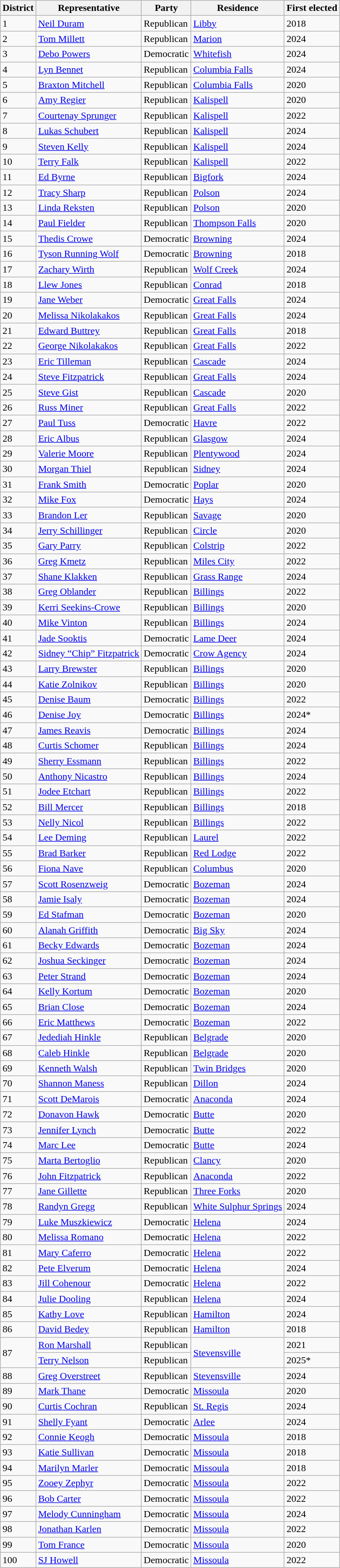<table class="wikitable sortable">
<tr>
<th>District</th>
<th>Representative</th>
<th>Party</th>
<th>Residence</th>
<th>First elected</th>
</tr>
<tr>
<td>1</td>
<td><a href='#'>Neil Duram</a></td>
<td>Republican</td>
<td><a href='#'>Libby</a></td>
<td>2018</td>
</tr>
<tr>
<td>2</td>
<td><a href='#'>Tom Millett</a></td>
<td>Republican</td>
<td><a href='#'>Marion</a></td>
<td>2024</td>
</tr>
<tr>
<td>3</td>
<td><a href='#'>Debo Powers</a></td>
<td>Democratic</td>
<td><a href='#'>Whitefish</a></td>
<td>2024</td>
</tr>
<tr>
<td>4</td>
<td><a href='#'>Lyn Bennet</a></td>
<td>Republican</td>
<td><a href='#'>Columbia Falls</a></td>
<td>2024</td>
</tr>
<tr>
<td>5</td>
<td><a href='#'>Braxton Mitchell</a></td>
<td>Republican</td>
<td><a href='#'>Columbia Falls</a></td>
<td>2020</td>
</tr>
<tr>
<td>6</td>
<td><a href='#'>Amy Regier</a></td>
<td>Republican</td>
<td><a href='#'>Kalispell</a></td>
<td>2020</td>
</tr>
<tr>
<td>7</td>
<td><a href='#'>Courtenay Sprunger</a></td>
<td>Republican</td>
<td><a href='#'>Kalispell</a></td>
<td>2022</td>
</tr>
<tr>
<td>8</td>
<td><a href='#'>Lukas Schubert</a></td>
<td>Republican</td>
<td><a href='#'>Kalispell</a></td>
<td>2024</td>
</tr>
<tr>
<td>9</td>
<td><a href='#'>Steven Kelly</a></td>
<td>Republican</td>
<td><a href='#'>Kalispell</a></td>
<td>2024</td>
</tr>
<tr>
<td>10</td>
<td><a href='#'>Terry Falk</a></td>
<td>Republican</td>
<td><a href='#'>Kalispell</a></td>
<td>2022</td>
</tr>
<tr>
<td>11</td>
<td><a href='#'>Ed Byrne</a></td>
<td>Republican</td>
<td><a href='#'>Bigfork</a></td>
<td>2024</td>
</tr>
<tr>
<td>12</td>
<td><a href='#'>Tracy Sharp</a></td>
<td>Republican</td>
<td><a href='#'>Polson</a></td>
<td>2024</td>
</tr>
<tr>
<td>13</td>
<td><a href='#'>Linda Reksten</a></td>
<td>Republican</td>
<td><a href='#'>Polson</a></td>
<td>2020</td>
</tr>
<tr>
<td>14</td>
<td><a href='#'>Paul Fielder</a></td>
<td>Republican</td>
<td><a href='#'>Thompson Falls</a></td>
<td>2020</td>
</tr>
<tr>
<td>15</td>
<td><a href='#'>Thedis Crowe</a></td>
<td>Democratic</td>
<td><a href='#'>Browning</a></td>
<td>2024</td>
</tr>
<tr>
<td>16</td>
<td><a href='#'>Tyson Running Wolf</a></td>
<td>Democratic</td>
<td><a href='#'>Browning</a></td>
<td>2018</td>
</tr>
<tr>
<td>17</td>
<td><a href='#'>Zachary Wirth</a></td>
<td>Republican</td>
<td><a href='#'>Wolf Creek</a></td>
<td>2024</td>
</tr>
<tr>
<td>18</td>
<td><a href='#'>Llew Jones</a></td>
<td>Republican</td>
<td><a href='#'>Conrad</a></td>
<td>2018</td>
</tr>
<tr>
<td>19</td>
<td><a href='#'>Jane Weber</a></td>
<td>Democratic</td>
<td><a href='#'>Great Falls</a></td>
<td>2024</td>
</tr>
<tr>
<td>20</td>
<td><a href='#'>Melissa Nikolakakos</a></td>
<td>Republican</td>
<td><a href='#'>Great Falls</a></td>
<td>2024</td>
</tr>
<tr>
<td>21</td>
<td><a href='#'>Edward Buttrey</a></td>
<td>Republican</td>
<td><a href='#'>Great Falls</a></td>
<td>2018</td>
</tr>
<tr>
<td>22</td>
<td><a href='#'>George Nikolakakos</a></td>
<td>Republican</td>
<td><a href='#'>Great Falls</a></td>
<td>2022</td>
</tr>
<tr>
<td>23</td>
<td><a href='#'>Eric Tilleman</a></td>
<td>Republican</td>
<td><a href='#'>Cascade</a></td>
<td>2024</td>
</tr>
<tr>
<td>24</td>
<td><a href='#'>Steve Fitzpatrick</a></td>
<td>Republican</td>
<td><a href='#'>Great Falls</a></td>
<td>2024</td>
</tr>
<tr>
<td>25</td>
<td><a href='#'>Steve Gist</a></td>
<td>Republican</td>
<td><a href='#'>Cascade</a></td>
<td>2020</td>
</tr>
<tr>
<td>26</td>
<td><a href='#'>Russ Miner</a></td>
<td>Republican</td>
<td><a href='#'>Great Falls</a></td>
<td>2022</td>
</tr>
<tr>
<td>27</td>
<td><a href='#'>Paul Tuss</a></td>
<td>Democratic</td>
<td><a href='#'>Havre</a></td>
<td>2022</td>
</tr>
<tr>
<td>28</td>
<td><a href='#'>Eric Albus</a></td>
<td>Republican</td>
<td><a href='#'>Glasgow</a></td>
<td>2024</td>
</tr>
<tr>
<td>29</td>
<td><a href='#'>Valerie Moore</a></td>
<td>Republican</td>
<td><a href='#'>Plentywood</a></td>
<td>2024</td>
</tr>
<tr>
<td>30</td>
<td><a href='#'>Morgan Thiel</a></td>
<td>Republican</td>
<td><a href='#'>Sidney</a></td>
<td>2024</td>
</tr>
<tr>
<td>31</td>
<td><a href='#'>Frank Smith</a></td>
<td>Democratic</td>
<td><a href='#'>Poplar</a></td>
<td>2020</td>
</tr>
<tr>
<td>32</td>
<td><a href='#'>Mike Fox</a></td>
<td>Democratic</td>
<td><a href='#'>Hays</a></td>
<td>2024</td>
</tr>
<tr>
<td>33</td>
<td><a href='#'>Brandon Ler</a></td>
<td>Republican</td>
<td><a href='#'>Savage</a></td>
<td>2020</td>
</tr>
<tr>
<td>34</td>
<td><a href='#'>Jerry Schillinger</a></td>
<td>Republican</td>
<td><a href='#'>Circle</a></td>
<td>2020</td>
</tr>
<tr>
<td>35</td>
<td><a href='#'>Gary Parry</a></td>
<td>Republican</td>
<td><a href='#'>Colstrip</a></td>
<td>2022</td>
</tr>
<tr>
<td>36</td>
<td><a href='#'>Greg Kmetz</a></td>
<td>Republican</td>
<td><a href='#'>Miles City</a></td>
<td>2022</td>
</tr>
<tr>
<td>37</td>
<td><a href='#'>Shane Klakken</a></td>
<td>Republican</td>
<td><a href='#'>Grass Range</a></td>
<td>2024</td>
</tr>
<tr>
<td>38</td>
<td><a href='#'>Greg Oblander</a></td>
<td>Republican</td>
<td><a href='#'>Billings</a></td>
<td>2022</td>
</tr>
<tr>
<td>39</td>
<td><a href='#'>Kerri Seekins-Crowe</a></td>
<td>Republican</td>
<td><a href='#'>Billings</a></td>
<td>2020</td>
</tr>
<tr>
<td>40</td>
<td><a href='#'>Mike Vinton</a></td>
<td>Republican</td>
<td><a href='#'>Billings</a></td>
<td>2024</td>
</tr>
<tr>
<td>41</td>
<td><a href='#'>Jade Sooktis</a></td>
<td>Democratic</td>
<td><a href='#'>Lame Deer</a></td>
<td>2024</td>
</tr>
<tr>
<td>42</td>
<td><a href='#'>Sidney “Chip” Fitzpatrick</a></td>
<td>Democratic</td>
<td><a href='#'>Crow Agency</a></td>
<td>2024</td>
</tr>
<tr>
<td>43</td>
<td><a href='#'>Larry Brewster</a></td>
<td>Republican</td>
<td><a href='#'>Billings</a></td>
<td>2020</td>
</tr>
<tr>
<td>44</td>
<td><a href='#'>Katie Zolnikov</a></td>
<td>Republican</td>
<td><a href='#'>Billings</a></td>
<td>2020</td>
</tr>
<tr>
<td>45</td>
<td><a href='#'>Denise Baum</a></td>
<td>Democratic</td>
<td><a href='#'>Billings</a></td>
<td>2022</td>
</tr>
<tr>
<td>46</td>
<td><a href='#'>Denise Joy</a></td>
<td>Democratic</td>
<td><a href='#'>Billings</a></td>
<td>2024*</td>
</tr>
<tr>
<td>47</td>
<td><a href='#'>James Reavis</a></td>
<td>Democratic</td>
<td><a href='#'>Billings</a></td>
<td>2024</td>
</tr>
<tr>
<td>48</td>
<td><a href='#'>Curtis Schomer</a></td>
<td>Republican</td>
<td><a href='#'>Billings</a></td>
<td>2024</td>
</tr>
<tr>
<td>49</td>
<td><a href='#'>Sherry Essmann</a></td>
<td>Republican</td>
<td><a href='#'>Billings</a></td>
<td>2022</td>
</tr>
<tr>
<td>50</td>
<td><a href='#'>Anthony Nicastro</a></td>
<td>Republican</td>
<td><a href='#'>Billings</a></td>
<td>2024</td>
</tr>
<tr>
<td>51</td>
<td><a href='#'>Jodee Etchart</a></td>
<td>Republican</td>
<td><a href='#'>Billings</a></td>
<td>2022</td>
</tr>
<tr>
<td>52</td>
<td><a href='#'>Bill Mercer</a></td>
<td>Republican</td>
<td><a href='#'>Billings</a></td>
<td>2018</td>
</tr>
<tr>
<td>53</td>
<td><a href='#'>Nelly Nicol</a></td>
<td>Republican</td>
<td><a href='#'>Billings</a></td>
<td>2022</td>
</tr>
<tr>
<td>54</td>
<td><a href='#'>Lee Deming</a></td>
<td>Republican</td>
<td><a href='#'>Laurel</a></td>
<td>2022</td>
</tr>
<tr>
<td>55</td>
<td><a href='#'>Brad Barker</a></td>
<td>Republican</td>
<td><a href='#'>Red Lodge</a></td>
<td>2022</td>
</tr>
<tr>
<td>56</td>
<td><a href='#'>Fiona Nave</a></td>
<td>Republican</td>
<td><a href='#'>Columbus</a></td>
<td>2020</td>
</tr>
<tr>
<td>57</td>
<td><a href='#'>Scott Rosenzweig</a></td>
<td>Democratic</td>
<td><a href='#'>Bozeman</a></td>
<td>2024</td>
</tr>
<tr>
<td>58</td>
<td><a href='#'>Jamie Isaly</a></td>
<td>Democratic</td>
<td><a href='#'>Bozeman</a></td>
<td>2024</td>
</tr>
<tr>
<td>59</td>
<td><a href='#'>Ed Stafman</a></td>
<td>Democratic</td>
<td><a href='#'>Bozeman</a></td>
<td>2020</td>
</tr>
<tr>
<td>60</td>
<td><a href='#'>Alanah Griffith</a></td>
<td>Democratic</td>
<td><a href='#'>Big Sky</a></td>
<td>2024</td>
</tr>
<tr>
<td>61</td>
<td><a href='#'>Becky Edwards</a></td>
<td>Democratic</td>
<td><a href='#'>Bozeman</a></td>
<td>2024</td>
</tr>
<tr>
<td>62</td>
<td><a href='#'>Joshua Seckinger</a></td>
<td>Democratic</td>
<td><a href='#'>Bozeman</a></td>
<td>2024</td>
</tr>
<tr>
<td>63</td>
<td><a href='#'>Peter Strand</a></td>
<td>Democratic</td>
<td><a href='#'>Bozeman</a></td>
<td>2024</td>
</tr>
<tr>
<td>64</td>
<td><a href='#'>Kelly Kortum</a></td>
<td>Democratic</td>
<td><a href='#'>Bozeman</a></td>
<td>2020</td>
</tr>
<tr>
<td>65</td>
<td><a href='#'>Brian Close</a></td>
<td>Democratic</td>
<td><a href='#'>Bozeman</a></td>
<td>2024</td>
</tr>
<tr>
<td>66</td>
<td><a href='#'>Eric Matthews</a></td>
<td>Democratic</td>
<td><a href='#'>Bozeman</a></td>
<td>2022</td>
</tr>
<tr>
<td>67</td>
<td><a href='#'>Jedediah Hinkle</a></td>
<td>Republican</td>
<td><a href='#'>Belgrade</a></td>
<td>2020</td>
</tr>
<tr>
<td>68</td>
<td><a href='#'>Caleb Hinkle</a></td>
<td>Republican</td>
<td><a href='#'>Belgrade</a></td>
<td>2020</td>
</tr>
<tr>
<td>69</td>
<td><a href='#'>Kenneth Walsh</a></td>
<td>Republican</td>
<td><a href='#'>Twin Bridges</a></td>
<td>2020</td>
</tr>
<tr>
<td>70</td>
<td><a href='#'>Shannon Maness</a></td>
<td>Republican</td>
<td><a href='#'>Dillon</a></td>
<td>2024</td>
</tr>
<tr>
<td>71</td>
<td><a href='#'>Scott DeMarois</a></td>
<td>Democratic</td>
<td><a href='#'>Anaconda</a></td>
<td>2024</td>
</tr>
<tr>
<td>72</td>
<td><a href='#'>Donavon Hawk</a></td>
<td>Democratic</td>
<td><a href='#'>Butte</a></td>
<td>2020</td>
</tr>
<tr>
<td>73</td>
<td><a href='#'>Jennifer Lynch</a></td>
<td>Democratic</td>
<td><a href='#'>Butte</a></td>
<td>2022</td>
</tr>
<tr>
<td>74</td>
<td><a href='#'>Marc Lee</a></td>
<td>Democratic</td>
<td><a href='#'>Butte</a></td>
<td>2024</td>
</tr>
<tr>
<td>75</td>
<td><a href='#'>Marta Bertoglio</a></td>
<td>Republican</td>
<td><a href='#'>Clancy</a></td>
<td>2020</td>
</tr>
<tr>
<td>76</td>
<td><a href='#'>John Fitzpatrick</a></td>
<td>Republican</td>
<td><a href='#'>Anaconda</a></td>
<td>2022</td>
</tr>
<tr>
<td>77</td>
<td><a href='#'>Jane Gillette</a></td>
<td>Republican</td>
<td><a href='#'>Three Forks</a></td>
<td>2020</td>
</tr>
<tr>
<td>78</td>
<td><a href='#'>Randyn Gregg</a></td>
<td>Republican</td>
<td><a href='#'>White Sulphur Springs</a></td>
<td>2024</td>
</tr>
<tr>
<td>79</td>
<td><a href='#'>Luke Muszkiewicz</a></td>
<td>Democratic</td>
<td><a href='#'>Helena</a></td>
<td>2024</td>
</tr>
<tr>
<td>80</td>
<td><a href='#'>Melissa Romano</a></td>
<td>Democratic</td>
<td><a href='#'>Helena</a></td>
<td>2022</td>
</tr>
<tr>
<td>81</td>
<td><a href='#'>Mary Caferro</a></td>
<td>Democratic</td>
<td><a href='#'>Helena</a></td>
<td>2022</td>
</tr>
<tr>
<td>82</td>
<td><a href='#'>Pete Elverum</a></td>
<td>Democratic</td>
<td><a href='#'>Helena</a></td>
<td>2024</td>
</tr>
<tr>
<td>83</td>
<td><a href='#'>Jill Cohenour</a></td>
<td>Democratic</td>
<td><a href='#'>Helena</a></td>
<td>2022</td>
</tr>
<tr>
<td>84</td>
<td><a href='#'>Julie Dooling</a></td>
<td>Republican</td>
<td><a href='#'>Helena</a></td>
<td>2024</td>
</tr>
<tr>
<td>85</td>
<td><a href='#'>Kathy Love</a></td>
<td>Republican</td>
<td><a href='#'>Hamilton</a></td>
<td>2024</td>
</tr>
<tr>
<td>86</td>
<td><a href='#'>David Bedey</a></td>
<td>Republican</td>
<td><a href='#'>Hamilton</a></td>
<td>2018</td>
</tr>
<tr>
<td rowspan="2">87</td>
<td><a href='#'>Ron Marshall</a></td>
<td>Republican</td>
<td rowspan="2"><a href='#'>Stevensville</a></td>
<td>2021</td>
</tr>
<tr>
<td><a href='#'>Terry Nelson</a></td>
<td>Republican</td>
<td>2025*</td>
</tr>
<tr>
<td>88</td>
<td><a href='#'>Greg Overstreet</a></td>
<td>Republican</td>
<td><a href='#'>Stevensville</a></td>
<td>2024</td>
</tr>
<tr>
<td>89</td>
<td><a href='#'>Mark Thane</a></td>
<td>Democratic</td>
<td><a href='#'>Missoula</a></td>
<td>2020</td>
</tr>
<tr>
<td>90</td>
<td><a href='#'>Curtis Cochran</a></td>
<td>Republican</td>
<td><a href='#'>St. Regis</a></td>
<td>2024</td>
</tr>
<tr>
<td>91</td>
<td><a href='#'>Shelly Fyant</a></td>
<td>Democratic</td>
<td><a href='#'>Arlee</a></td>
<td>2024</td>
</tr>
<tr>
<td>92</td>
<td><a href='#'>Connie Keogh</a></td>
<td>Democratic</td>
<td><a href='#'>Missoula</a></td>
<td>2018</td>
</tr>
<tr>
<td>93</td>
<td><a href='#'>Katie Sullivan</a></td>
<td>Democratic</td>
<td><a href='#'>Missoula</a></td>
<td>2018</td>
</tr>
<tr>
<td>94</td>
<td><a href='#'>Marilyn Marler</a></td>
<td>Democratic</td>
<td><a href='#'>Missoula</a></td>
<td>2018</td>
</tr>
<tr>
<td>95</td>
<td><a href='#'>Zooey Zephyr</a></td>
<td>Democratic</td>
<td><a href='#'>Missoula</a></td>
<td>2022</td>
</tr>
<tr>
<td>96</td>
<td><a href='#'>Bob Carter</a></td>
<td>Democratic</td>
<td><a href='#'>Missoula</a></td>
<td>2022</td>
</tr>
<tr>
<td>97</td>
<td><a href='#'>Melody Cunningham</a></td>
<td>Democratic</td>
<td><a href='#'>Missoula</a></td>
<td>2024</td>
</tr>
<tr>
<td>98</td>
<td><a href='#'>Jonathan Karlen</a></td>
<td>Democratic</td>
<td><a href='#'>Missoula</a></td>
<td>2022</td>
</tr>
<tr>
<td>99</td>
<td><a href='#'>Tom France</a></td>
<td>Democratic</td>
<td><a href='#'>Missoula</a></td>
<td>2020</td>
</tr>
<tr>
<td>100</td>
<td><a href='#'>SJ Howell</a></td>
<td>Democratic</td>
<td><a href='#'>Missoula</a></td>
<td>2022</td>
</tr>
</table>
